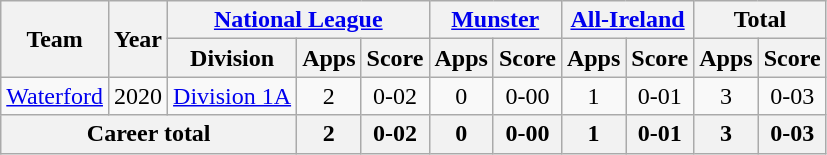<table class="wikitable" style="text-align:center">
<tr>
<th rowspan="2">Team</th>
<th rowspan="2">Year</th>
<th colspan="3"><a href='#'>National League</a></th>
<th colspan="2"><a href='#'>Munster</a></th>
<th colspan="2"><a href='#'>All-Ireland</a></th>
<th colspan="2">Total</th>
</tr>
<tr>
<th>Division</th>
<th>Apps</th>
<th>Score</th>
<th>Apps</th>
<th>Score</th>
<th>Apps</th>
<th>Score</th>
<th>Apps</th>
<th>Score</th>
</tr>
<tr>
<td rowspan="1"><a href='#'>Waterford</a></td>
<td>2020</td>
<td rowspan="1"><a href='#'>Division 1A</a></td>
<td>2</td>
<td>0-02</td>
<td>0</td>
<td>0-00</td>
<td>1</td>
<td>0-01</td>
<td>3</td>
<td>0-03</td>
</tr>
<tr>
<th colspan="3">Career total</th>
<th>2</th>
<th>0-02</th>
<th>0</th>
<th>0-00</th>
<th>1</th>
<th>0-01</th>
<th>3</th>
<th>0-03</th>
</tr>
</table>
